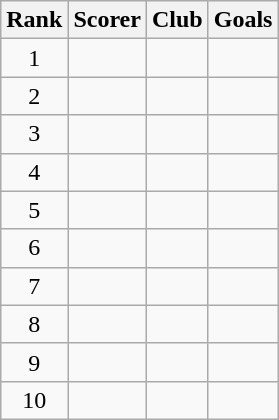<table class="wikitable">
<tr>
<th>Rank</th>
<th>Scorer</th>
<th>Club</th>
<th>Goals</th>
</tr>
<tr>
<td align=center>1</td>
<td></td>
<td></td>
<td align=center></td>
</tr>
<tr>
<td align=center>2</td>
<td></td>
<td></td>
<td align=center></td>
</tr>
<tr>
<td align=center>3</td>
<td></td>
<td></td>
<td align=center></td>
</tr>
<tr>
<td align=center>4</td>
<td></td>
<td></td>
<td align=center></td>
</tr>
<tr>
<td align=center>5</td>
<td></td>
<td></td>
<td align=center></td>
</tr>
<tr>
<td align=center>6</td>
<td></td>
<td></td>
<td align=center></td>
</tr>
<tr>
<td align=center>7</td>
<td></td>
<td></td>
<td align=center></td>
</tr>
<tr>
<td align=center>8</td>
<td></td>
<td></td>
<td align=center></td>
</tr>
<tr>
<td align=center>9</td>
<td></td>
<td></td>
<td align=center></td>
</tr>
<tr>
<td align=center>10</td>
<td></td>
<td></td>
<td align=center></td>
</tr>
</table>
